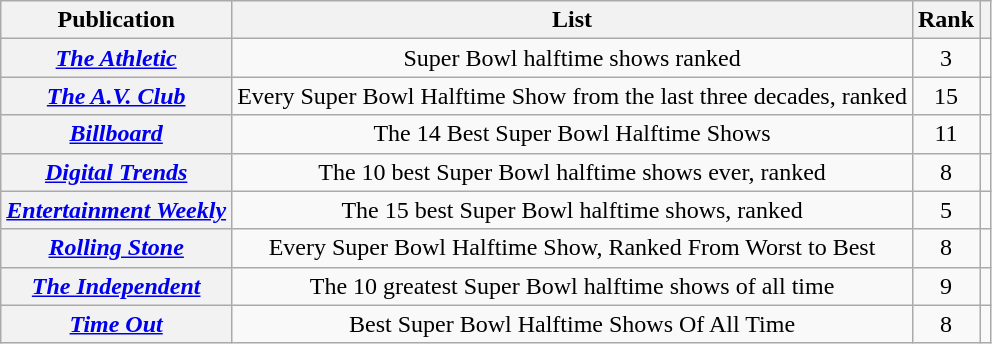<table class="wikitable sortable plainrowheaders" style="text-align:center;">
<tr>
<th>Publication</th>
<th class="unsortable">List</th>
<th>Rank</th>
<th class="unsortable"></th>
</tr>
<tr>
<th><em><a href='#'>The Athletic</a></em></th>
<td>Super Bowl halftime shows ranked</td>
<td>3</td>
<td></td>
</tr>
<tr>
<th><em><a href='#'>The A.V. Club</a></em></th>
<td>Every Super Bowl Halftime Show from the last three decades, ranked</td>
<td>15</td>
<td></td>
</tr>
<tr>
<th><em><a href='#'>Billboard</a></em></th>
<td>The 14 Best Super Bowl Halftime Shows</td>
<td>11</td>
<td></td>
</tr>
<tr>
<th><em><a href='#'>Digital Trends</a></em></th>
<td>The 10 best Super Bowl halftime shows ever, ranked</td>
<td>8</td>
<td></td>
</tr>
<tr>
<th><em><a href='#'>Entertainment Weekly</a></em></th>
<td>The 15 best Super Bowl halftime shows, ranked</td>
<td>5</td>
<td></td>
</tr>
<tr>
<th><em><a href='#'>Rolling Stone</a></em></th>
<td>Every Super Bowl Halftime Show, Ranked From Worst to Best</td>
<td>8</td>
<td></td>
</tr>
<tr>
<th><em><a href='#'>The Independent</a></em></th>
<td>The 10 greatest Super Bowl halftime shows of all time</td>
<td>9</td>
<td></td>
</tr>
<tr>
<th><em><a href='#'>Time Out</a></em></th>
<td>Best Super Bowl Halftime Shows Of All Time</td>
<td>8</td>
<td></td>
</tr>
</table>
